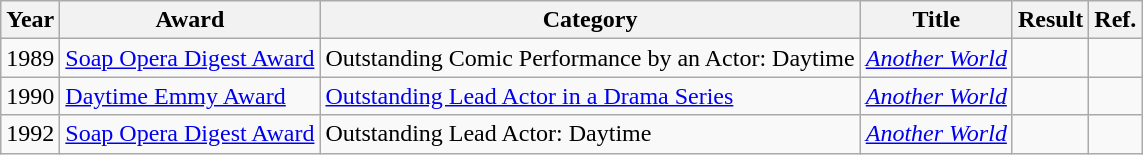<table class="wikitable">
<tr>
<th>Year</th>
<th>Award</th>
<th>Category</th>
<th>Title</th>
<th>Result</th>
<th>Ref.</th>
</tr>
<tr>
<td>1989</td>
<td><a href='#'>Soap Opera Digest Award</a></td>
<td>Outstanding Comic Performance by an Actor: Daytime</td>
<td><a href='#'><em>Another World</em></a></td>
<td></td>
<td></td>
</tr>
<tr>
<td>1990</td>
<td><a href='#'>Daytime Emmy Award</a></td>
<td><a href='#'>Outstanding Lead Actor in a Drama Series</a></td>
<td><a href='#'><em>Another World</em></a></td>
<td></td>
<td></td>
</tr>
<tr>
<td>1992</td>
<td><a href='#'>Soap Opera Digest Award</a></td>
<td>Outstanding Lead Actor: Daytime</td>
<td><a href='#'><em>Another World</em></a></td>
<td></td>
<td></td>
</tr>
</table>
